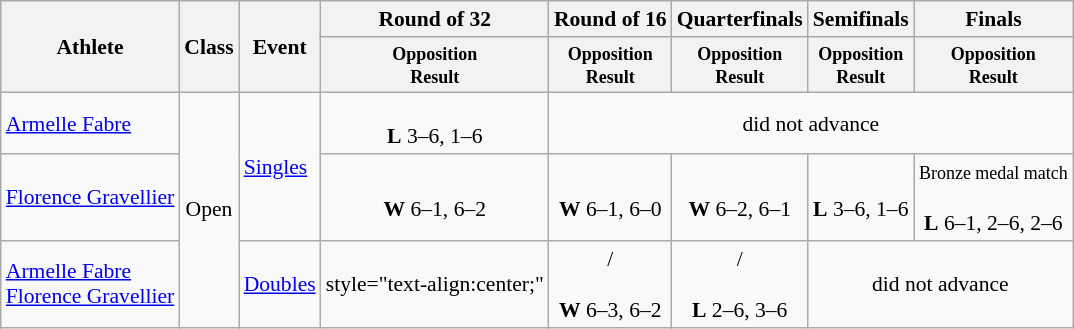<table class=wikitable style="font-size:90%">
<tr>
<th rowspan="2">Athlete</th>
<th rowspan="2">Class</th>
<th rowspan="2">Event</th>
<th>Round of 32</th>
<th>Round of 16</th>
<th>Quarterfinals</th>
<th>Semifinals</th>
<th>Finals</th>
</tr>
<tr>
<th style="line-height:1em"><small>Opposition<br>Result</small></th>
<th style="line-height:1em"><small>Opposition<br>Result</small></th>
<th style="line-height:1em"><small>Opposition<br>Result</small></th>
<th style="line-height:1em"><small>Opposition<br>Result</small></th>
<th style="line-height:1em"><small>Opposition<br>Result</small></th>
</tr>
<tr>
<td><a href='#'>Armelle Fabre</a></td>
<td rowspan="3" style="text-align:center;">Open</td>
<td rowspan="2"><a href='#'>Singles</a></td>
<td style="text-align:center;"><br> <strong>L</strong> 3–6, 1–6</td>
<td style="text-align:center;" colspan="4">did not advance</td>
</tr>
<tr>
<td><a href='#'>Florence Gravellier</a></td>
<td style="text-align:center;"><br> <strong>W</strong> 6–1, 6–2</td>
<td style="text-align:center;"><br> <strong>W</strong> 6–1, 6–0</td>
<td style="text-align:center;"><br> <strong>W</strong> 6–2, 6–1</td>
<td style="text-align:center;"><br> <strong>L</strong> 3–6, 1–6</td>
<td style="text-align:center;"><small>Bronze medal match</small><br><br> <strong>L</strong> 6–1, 2–6, 2–6</td>
</tr>
<tr>
<td><a href='#'>Armelle Fabre</a><br> <a href='#'>Florence Gravellier</a></td>
<td><a href='#'>Doubles</a></td>
<td>style="text-align:center;" </td>
<td style="text-align:center;"> /<br> <br> <strong>W</strong> 6–3, 6–2</td>
<td style="text-align:center;"> /<br> <br> <strong>L</strong> 2–6, 3–6</td>
<td style="text-align:center;" colspan="2">did not advance</td>
</tr>
</table>
